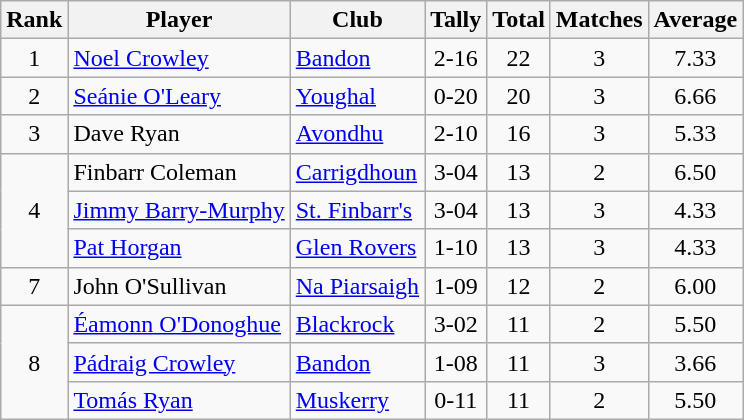<table class="wikitable">
<tr>
<th>Rank</th>
<th>Player</th>
<th>Club</th>
<th>Tally</th>
<th>Total</th>
<th>Matches</th>
<th>Average</th>
</tr>
<tr>
<td rowspan=1 align=center>1</td>
<td><a href='#'>Noel Crowley</a></td>
<td><a href='#'>Bandon</a></td>
<td align=center>2-16</td>
<td align=center>22</td>
<td align=center>3</td>
<td align=center>7.33</td>
</tr>
<tr>
<td rowspan=1 align=center>2</td>
<td><a href='#'>Seánie O'Leary</a></td>
<td><a href='#'>Youghal</a></td>
<td align=center>0-20</td>
<td align=center>20</td>
<td align=center>3</td>
<td align=center>6.66</td>
</tr>
<tr>
<td rowspan=1 align=center>3</td>
<td>Dave Ryan</td>
<td><a href='#'>Avondhu</a></td>
<td align=center>2-10</td>
<td align=center>16</td>
<td align=center>3</td>
<td align=center>5.33</td>
</tr>
<tr>
<td rowspan=3 align=center>4</td>
<td>Finbarr Coleman</td>
<td><a href='#'>Carrigdhoun</a></td>
<td align=center>3-04</td>
<td align=center>13</td>
<td align=center>2</td>
<td align=center>6.50</td>
</tr>
<tr>
<td><a href='#'>Jimmy Barry-Murphy</a></td>
<td><a href='#'>St. Finbarr's</a></td>
<td align=center>3-04</td>
<td align=center>13</td>
<td align=center>3</td>
<td align=center>4.33</td>
</tr>
<tr>
<td><a href='#'>Pat Horgan</a></td>
<td><a href='#'>Glen Rovers</a></td>
<td align=center>1-10</td>
<td align=center>13</td>
<td align=center>3</td>
<td align=center>4.33</td>
</tr>
<tr>
<td rowspan=1 align=center>7</td>
<td>John O'Sullivan</td>
<td><a href='#'>Na Piarsaigh</a></td>
<td align=center>1-09</td>
<td align=center>12</td>
<td align=center>2</td>
<td align=center>6.00</td>
</tr>
<tr>
<td rowspan=3 align=center>8</td>
<td><a href='#'>Éamonn O'Donoghue</a></td>
<td><a href='#'>Blackrock</a></td>
<td align=center>3-02</td>
<td align=center>11</td>
<td align=center>2</td>
<td align=center>5.50</td>
</tr>
<tr>
<td><a href='#'>Pádraig Crowley</a></td>
<td><a href='#'>Bandon</a></td>
<td align=center>1-08</td>
<td align=center>11</td>
<td align=center>3</td>
<td align=center>3.66</td>
</tr>
<tr>
<td><a href='#'>Tomás Ryan</a></td>
<td><a href='#'>Muskerry</a></td>
<td align=center>0-11</td>
<td align=center>11</td>
<td align=center>2</td>
<td align=center>5.50</td>
</tr>
</table>
